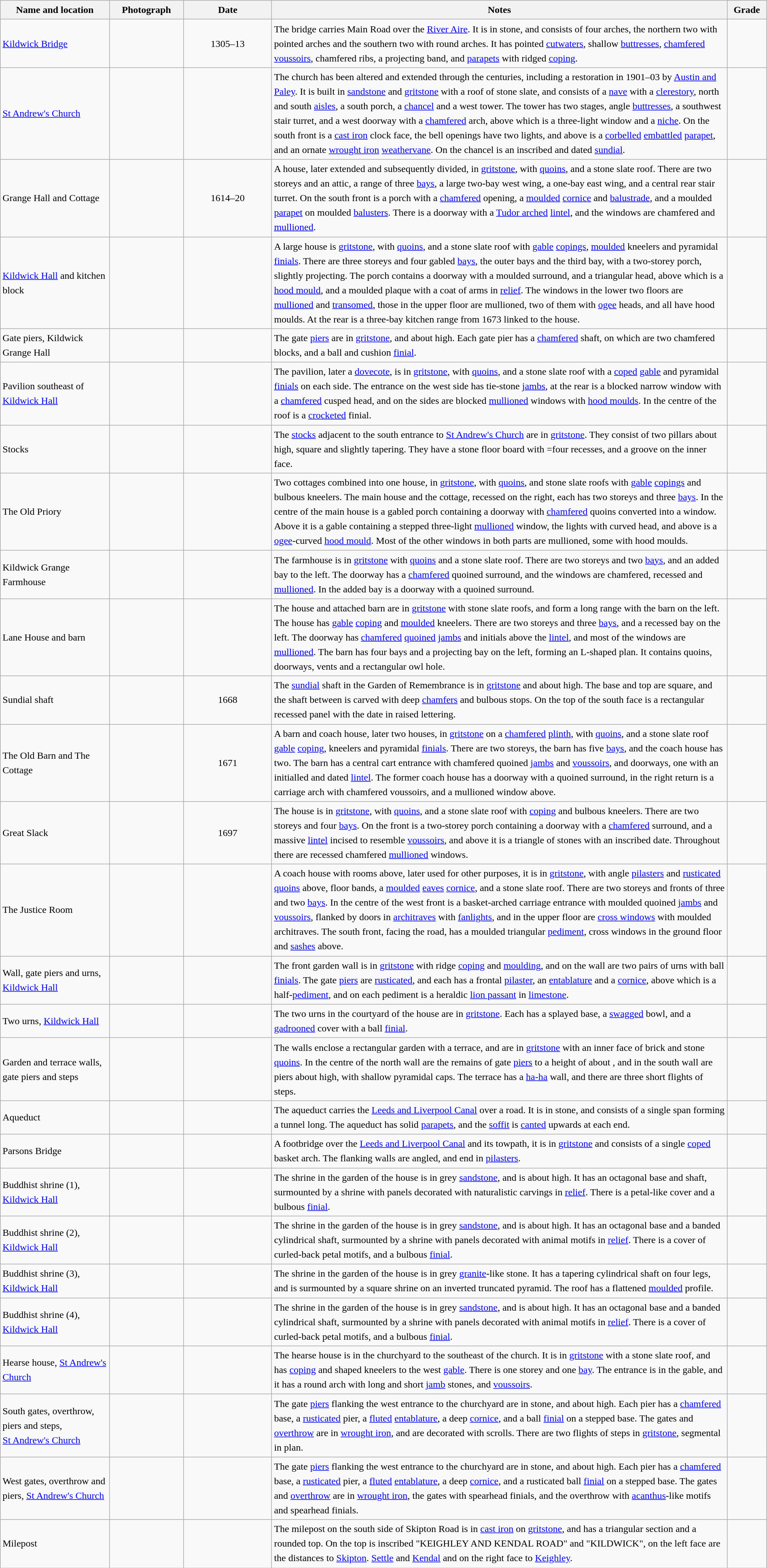<table class="wikitable sortable plainrowheaders" style="width:100%; border:0px; text-align:left; line-height:150%">
<tr>
<th scope="col"  style="width:150px">Name and location</th>
<th scope="col"  style="width:100px" class="unsortable">Photograph</th>
<th scope="col"  style="width:120px">Date</th>
<th scope="col"  style="width:650px" class="unsortable">Notes</th>
<th scope="col"  style="width:50px">Grade</th>
</tr>
<tr>
<td><a href='#'>Kildwick Bridge</a><br><small></small></td>
<td></td>
<td align="center">1305–13</td>
<td>The bridge carries Main Road over the <a href='#'>River Aire</a>. It is in stone, and consists of four arches, the northern two with pointed arches and the southern two with round arches. It has pointed <a href='#'>cutwaters</a>, shallow <a href='#'>buttresses</a>, <a href='#'>chamfered</a> <a href='#'>voussoirs</a>, chamfered ribs, a projecting band, and <a href='#'>parapets</a> with ridged <a href='#'>coping</a>.</td>
<td align="center" ></td>
</tr>
<tr>
<td><a href='#'>St Andrew's Church</a><br><small></small></td>
<td></td>
<td align="center"></td>
<td>The church has been altered and extended through the centuries, including a restoration in 1901–03 by <a href='#'>Austin and Paley</a>. It is built in <a href='#'>sandstone</a> and <a href='#'>gritstone</a> with a roof of stone slate, and consists of a <a href='#'>nave</a> with a <a href='#'>clerestory</a>, north and south <a href='#'>aisles</a>, a south porch, a <a href='#'>chancel</a> and a west tower. The tower has two stages, angle <a href='#'>buttresses</a>, a southwest stair turret, and a west doorway with a <a href='#'>chamfered</a> arch, above which is a three-light window and a <a href='#'>niche</a>. On the south front is a <a href='#'>cast iron</a> clock face, the bell openings have two lights, and above is a <a href='#'>corbelled</a> <a href='#'>embattled</a> <a href='#'>parapet</a>, and an ornate <a href='#'>wrought iron</a> <a href='#'>weathervane</a>. On the chancel is an inscribed and dated <a href='#'>sundial</a>.</td>
<td align="center" ></td>
</tr>
<tr>
<td>Grange Hall and Cottage<br><small></small></td>
<td></td>
<td align="center">1614–20</td>
<td>A house, later extended and subsequently divided, in <a href='#'>gritstone</a>, with <a href='#'>quoins</a>, and a stone slate roof.  There are two storeys and an attic, a range of three <a href='#'>bays</a>, a large two-bay west wing, a one-bay east wing, and a central rear stair turret. On the south front is a porch with a <a href='#'>chamfered</a> opening, a <a href='#'>moulded</a> <a href='#'>cornice</a> and <a href='#'>balustrade</a>, and a moulded <a href='#'>parapet</a> on moulded <a href='#'>balusters</a>.  There is a doorway with a <a href='#'>Tudor arched</a> <a href='#'>lintel</a>, and the windows are chamfered and <a href='#'>mullioned</a>.</td>
<td align="center" ></td>
</tr>
<tr>
<td><a href='#'>Kildwick Hall</a> and kitchen block<br><small></small></td>
<td></td>
<td align="center"></td>
<td>A large house is <a href='#'>gritstone</a>, with <a href='#'>quoins</a>, and a stone slate roof with <a href='#'>gable</a> <a href='#'>copings</a>, <a href='#'>moulded</a> kneelers and pyramidal <a href='#'>finials</a>. There are three storeys and four gabled <a href='#'>bays</a>, the outer bays and the third bay, with a two-storey porch, slightly projecting. The porch contains a doorway with a moulded surround, and a triangular head, above which is a <a href='#'>hood mould</a>, and a moulded plaque with a coat of arms in <a href='#'>relief</a>. The windows in the lower two floors are <a href='#'>mullioned</a> and <a href='#'>transomed</a>, those in the upper floor are mullioned, two of them with <a href='#'>ogee</a> heads, and all have hood moulds. At the rear is a three-bay kitchen range from 1673 linked to the house.</td>
<td align="center" ></td>
</tr>
<tr>
<td>Gate piers, Kildwick Grange Hall<br><small></small></td>
<td></td>
<td align="center"></td>
<td>The gate <a href='#'>piers</a> are in <a href='#'>gritstone</a>,  and about  high. Each gate pier has a <a href='#'>chamfered</a> shaft, on which are two chamfered blocks, and a ball and cushion <a href='#'>finial</a>.</td>
<td align="center" ></td>
</tr>
<tr>
<td>Pavilion southeast of <a href='#'>Kildwick Hall</a><br><small></small></td>
<td></td>
<td align="center"></td>
<td>The pavilion, later a <a href='#'>dovecote</a>, is in <a href='#'>gritstone</a>, with <a href='#'>quoins</a>, and a stone slate roof with a <a href='#'>coped</a> <a href='#'>gable</a> and pyramidal <a href='#'>finials</a> on each side. The entrance on the west side has tie-stone <a href='#'>jambs</a>, at the rear is a blocked narrow window with a <a href='#'>chamfered</a> cusped head, and on the sides are blocked <a href='#'>mullioned</a> windows with <a href='#'>hood moulds</a>. In the centre of the roof is a <a href='#'>crocketed</a> finial.</td>
<td align="center" ></td>
</tr>
<tr>
<td>Stocks<br><small></small></td>
<td></td>
<td align="center"></td>
<td>The <a href='#'>stocks</a> adjacent to the south entrance to <a href='#'>St Andrew's Church</a> are in <a href='#'>gritstone</a>. They consist of two pillars about  high, square and slightly tapering. They have a stone floor board with  =four recesses, and a groove on the inner face.</td>
<td align="center" ></td>
</tr>
<tr>
<td>The Old Priory<br><small></small></td>
<td></td>
<td align="center"></td>
<td>Two cottages combined into one house, in <a href='#'>gritstone</a>, with <a href='#'>quoins</a>, and stone slate roofs with <a href='#'>gable</a> <a href='#'>copings</a> and bulbous kneelers. The main house and the cottage, recessed on the right, each has two storeys and three <a href='#'>bays</a>. In the centre of the main house is a gabled porch containing a doorway with <a href='#'>chamfered</a> quoins converted into a window. Above it is a gable containing a stepped three-light <a href='#'>mullioned</a> window, the lights with curved head, and above is a <a href='#'>ogee</a>-curved <a href='#'>hood mould</a>. Most of the other windows in both parts are mullioned, some with hood moulds.</td>
<td align="center" ></td>
</tr>
<tr>
<td>Kildwick Grange Farmhouse<br><small></small></td>
<td></td>
<td align="center"></td>
<td>The farmhouse is in <a href='#'>gritstone</a> with <a href='#'>quoins</a> and a stone slate roof.  There are two storeys and two <a href='#'>bays</a>, and an added bay to the left. The doorway has a <a href='#'>chamfered</a> quoined surround, and the windows are chamfered, recessed and <a href='#'>mullioned</a>. In the added bay is a doorway with a quoined surround.</td>
<td align="center" ></td>
</tr>
<tr>
<td>Lane House and barn<br><small></small></td>
<td></td>
<td align="center"></td>
<td>The house and attached barn are in <a href='#'>gritstone</a> with stone slate roofs, and form a long range with the barn on the left. The house has <a href='#'>gable</a> <a href='#'>coping</a> and <a href='#'>moulded</a> kneelers. There are two storeys and three <a href='#'>bays</a>, and a recessed bay on the left. The doorway has <a href='#'>chamfered</a> <a href='#'>quoined</a> <a href='#'>jambs</a> and initials above the <a href='#'>lintel</a>, and most of the windows are <a href='#'>mullioned</a>. The barn has four bays and a projecting bay on the left, forming an L-shaped plan. It contains quoins, doorways, vents and a rectangular owl hole.</td>
<td align="center" ></td>
</tr>
<tr>
<td>Sundial shaft<br><small></small></td>
<td></td>
<td align="center">1668</td>
<td>The <a href='#'>sundial</a> shaft in the Garden of Remembrance is in <a href='#'>gritstone</a> and about  high. The base and top are square, and the shaft between is carved with deep <a href='#'>chamfers</a> and bulbous stops. On the top of the south face is a rectangular recessed panel with the date in raised lettering.</td>
<td align="center" ></td>
</tr>
<tr>
<td>The Old Barn and The Cottage<br><small></small></td>
<td></td>
<td align="center">1671</td>
<td>A barn and coach house, later two houses, in <a href='#'>gritstone</a> on a <a href='#'>chamfered</a> <a href='#'>plinth</a>, with <a href='#'>quoins</a>, and a stone slate roof <a href='#'>gable</a> <a href='#'>coping</a>, kneelers and pyramidal <a href='#'>finials</a>. There are two storeys, the barn has five <a href='#'>bays</a>, and the coach house has two. The barn has a central cart entrance with chamfered quoined <a href='#'>jambs</a> and <a href='#'>voussoirs</a>, and doorways, one with an initialled and dated <a href='#'>lintel</a>. The former coach house has a doorway with a quoined surround, in the right return is a carriage arch with chamfered voussoirs, and a mullioned window above.</td>
<td align="center" ></td>
</tr>
<tr>
<td>Great Slack<br><small></small></td>
<td></td>
<td align="center">1697</td>
<td>The house is in <a href='#'>gritstone</a>, with <a href='#'>quoins</a>, and a stone slate roof with <a href='#'>coping</a> and bulbous kneelers. There are two storeys and four <a href='#'>bays</a>.  On the front is a two-storey porch containing a doorway with a <a href='#'>chamfered</a> surround, and a massive <a href='#'>lintel</a> incised to resemble <a href='#'>voussoirs</a>, and above it is a triangle of stones with an inscribed date. Throughout there are recessed chamfered <a href='#'>mullioned</a> windows.</td>
<td align="center" ></td>
</tr>
<tr>
<td>The Justice Room<br><small></small></td>
<td></td>
<td align="center"></td>
<td>A coach house with rooms above, later used for other purposes, it is in <a href='#'>gritstone</a>, with angle <a href='#'>pilasters</a> and <a href='#'>rusticated</a> <a href='#'>quoins</a> above, floor bands, a <a href='#'>moulded</a> <a href='#'>eaves</a> <a href='#'>cornice</a>, and a stone slate roof. There are two storeys and fronts of three and two <a href='#'>bays</a>. In the centre of the west front is a basket-arched carriage entrance with moulded quoined <a href='#'>jambs</a> and <a href='#'>voussoirs</a>, flanked by doors in <a href='#'>architraves</a> with <a href='#'>fanlights</a>, and in the upper floor are <a href='#'>cross windows</a> with moulded architraves. The south front, facing the road, has a moulded triangular <a href='#'>pediment</a>, cross windows in the ground floor and <a href='#'>sashes</a> above.</td>
<td align="center" ></td>
</tr>
<tr>
<td>Wall, gate piers and urns, <a href='#'>Kildwick Hall</a><br><small></small></td>
<td></td>
<td align="center"></td>
<td>The front garden wall is in <a href='#'>gritstone</a> with ridge <a href='#'>coping</a> and <a href='#'>moulding</a>, and on the wall are two pairs of urns with ball <a href='#'>finials</a>. The gate <a href='#'>piers</a> are <a href='#'>rusticated</a>, and each has a frontal <a href='#'>pilaster</a>, an <a href='#'>entablature</a> and a <a href='#'>cornice</a>, above which is a half-<a href='#'>pediment</a>, and on each pediment is a heraldic <a href='#'>lion passant</a> in <a href='#'>limestone</a>.</td>
<td align="center" ></td>
</tr>
<tr>
<td>Two urns, <a href='#'>Kildwick Hall</a><br><small></small></td>
<td></td>
<td align="center"></td>
<td>The two urns in the courtyard of the house are in <a href='#'>gritstone</a>. Each has a splayed base, a <a href='#'>swagged</a> bowl, and a <a href='#'>gadrooned</a> cover with a ball <a href='#'>finial</a>.</td>
<td align="center" ></td>
</tr>
<tr>
<td>Garden and terrace walls, gate piers and steps<br><small></small></td>
<td></td>
<td align="center"></td>
<td>The walls enclose a rectangular garden with a terrace, and are in <a href='#'>gritstone</a> with an inner face of brick and stone <a href='#'>quoins</a>. In the centre of the north wall are the remains of gate <a href='#'>piers</a> to a height of about , and in the south wall are piers about  high, with shallow pyramidal caps. The terrace has a <a href='#'>ha-ha</a> wall, and there are three short flights of steps.</td>
<td align="center" ></td>
</tr>
<tr>
<td>Aqueduct<br><small></small></td>
<td></td>
<td align="center"></td>
<td>The aqueduct carries the <a href='#'>Leeds and Liverpool Canal</a> over a road. It is in stone, and consists of a single span forming a tunnel  long. The aqueduct has solid <a href='#'>parapets</a>, and the <a href='#'>soffit</a> is <a href='#'>canted</a> upwards at each end.</td>
<td align="center" ></td>
</tr>
<tr>
<td>Parsons Bridge<br><small></small></td>
<td></td>
<td align="center"></td>
<td>A footbridge over the  <a href='#'>Leeds and Liverpool Canal</a> and its towpath, it is in <a href='#'>gritstone</a> and consists of a single <a href='#'>coped</a> basket arch. The flanking walls are angled, and end in <a href='#'>pilasters</a>.</td>
<td align="center" ></td>
</tr>
<tr>
<td>Buddhist shrine (1), <a href='#'>Kildwick Hall</a><br><small></small></td>
<td></td>
<td align="center"></td>
<td>The shrine in the garden of the house is in grey <a href='#'>sandstone</a>, and is about  high. It has an octagonal base and shaft, surmounted by a shrine with panels decorated with naturalistic carvings in <a href='#'>relief</a>. There is a petal-like cover and a bulbous <a href='#'>finial</a>.</td>
<td align="center" ></td>
</tr>
<tr>
<td>Buddhist shrine (2), <a href='#'>Kildwick Hall</a><br><small></small></td>
<td></td>
<td align="center"></td>
<td>The shrine in the garden of the house is in grey <a href='#'>sandstone</a>, and is about  high. It has an octagonal base and a banded cylindrical shaft, surmounted by a shrine with panels decorated with animal motifs in <a href='#'>relief</a>. There is a cover of curled-back petal motifs, and a bulbous <a href='#'>finial</a>.</td>
<td align="center" ></td>
</tr>
<tr>
<td>Buddhist shrine (3), <a href='#'>Kildwick Hall</a><br><small></small></td>
<td></td>
<td align="center"></td>
<td>The shrine in the garden of the house is in grey <a href='#'>granite</a>-like stone. It has a tapering cylindrical shaft on four legs, and is surmounted by a square shrine on an inverted truncated pyramid. The roof has a flattened <a href='#'>moulded</a> profile.</td>
<td align="center" ></td>
</tr>
<tr>
<td>Buddhist shrine (4), <a href='#'>Kildwick Hall</a><br><small></small></td>
<td></td>
<td align="center"></td>
<td>The shrine in the garden of the house is in grey <a href='#'>sandstone</a>, and is about  high. It has an octagonal base and a banded cylindrical shaft, surmounted by a shrine with panels decorated with animal motifs in <a href='#'>relief</a>. There is a cover of curled-back petal motifs, and a bulbous <a href='#'>finial</a>.</td>
<td align="center" ></td>
</tr>
<tr>
<td>Hearse house, <a href='#'>St Andrew's Church</a><br><small></small></td>
<td></td>
<td align="center"></td>
<td>The hearse house is in the churchyard to the southeast of the church. It is in <a href='#'>gritstone</a> with a stone slate roof, and has <a href='#'>coping</a> and shaped kneelers to the west <a href='#'>gable</a>.  There is one storey and one <a href='#'>bay</a>. The entrance is in the gable, and it has a round arch with long and short <a href='#'>jamb</a> stones, and <a href='#'>voussoirs</a>.</td>
<td align="center" ></td>
</tr>
<tr>
<td>South gates, overthrow, piers and steps, <a href='#'>St Andrew's Church</a><br><small></small></td>
<td></td>
<td align="center"></td>
<td>The gate <a href='#'>piers</a> flanking the west entrance to the churchyard are in stone, and about  high. Each pier has a <a href='#'>chamfered</a> base, a <a href='#'>rusticated</a> pier, a <a href='#'>fluted</a> <a href='#'>entablature</a>, a deep <a href='#'>cornice</a>, and a ball <a href='#'>finial</a> on a stepped base. The gates and <a href='#'>overthrow</a> are in <a href='#'>wrought iron</a>, and are decorated with scrolls. There are two flights of steps in <a href='#'>gritstone</a>, segmental in plan.</td>
<td align="center" ></td>
</tr>
<tr>
<td>West gates, overthrow and piers, <a href='#'>St Andrew's Church</a><br><small></small></td>
<td></td>
<td align="center"></td>
<td>The gate <a href='#'>piers</a> flanking the west entrance to the churchyard are in stone, and about  high. Each pier has a <a href='#'>chamfered</a> base, a <a href='#'>rusticated</a> pier, a <a href='#'>fluted</a> <a href='#'>entablature</a>, a deep <a href='#'>cornice</a>, and a rusticated ball <a href='#'>finial</a> on a stepped base. The gates and <a href='#'>overthrow</a> are in <a href='#'>wrought iron</a>, the gates with spearhead finials, and the overthrow with <a href='#'>acanthus</a>-like motifs and spearhead finials.</td>
<td align="center" ></td>
</tr>
<tr>
<td>Milepost<br><small></small></td>
<td></td>
<td align="center"></td>
<td>The milepost on the south side of Skipton Road is in <a href='#'>cast iron</a> on <a href='#'>gritstone</a>, and has a triangular section and a rounded top. On the top is inscribed "KEIGHLEY AND KENDAL ROAD" and "KILDWICK", on the left face are the distances to <a href='#'>Skipton</a>. <a href='#'>Settle</a> and <a href='#'>Kendal</a> and on the right face to <a href='#'>Keighley</a>.</td>
<td align="center" ></td>
</tr>
<tr>
</tr>
</table>
